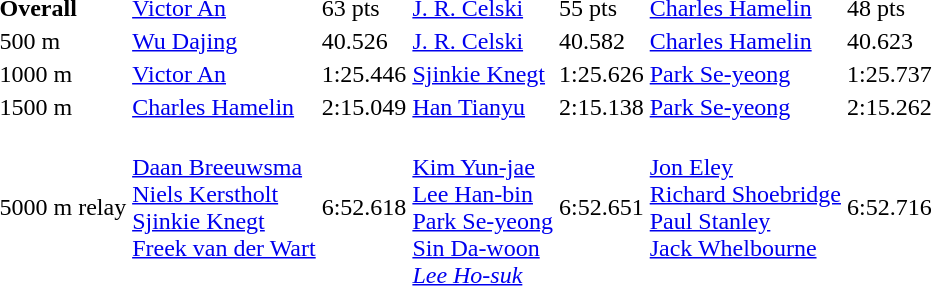<table>
<tr>
<td><strong>Overall</strong></td>
<td><a href='#'>Victor An</a><br></td>
<td>63 pts</td>
<td><a href='#'>J. R. Celski</a><br></td>
<td>55 pts</td>
<td><a href='#'>Charles Hamelin</a><br></td>
<td>48 pts</td>
</tr>
<tr>
<td>500 m</td>
<td><a href='#'>Wu Dajing</a><br></td>
<td>40.526</td>
<td><a href='#'>J. R. Celski</a><br></td>
<td>40.582</td>
<td><a href='#'>Charles Hamelin</a><br></td>
<td>40.623</td>
</tr>
<tr>
<td>1000 m</td>
<td><a href='#'>Victor An</a><br></td>
<td>1:25.446</td>
<td><a href='#'>Sjinkie Knegt</a><br></td>
<td>1:25.626</td>
<td><a href='#'>Park Se-yeong</a><br></td>
<td>1:25.737</td>
</tr>
<tr>
<td>1500 m</td>
<td><a href='#'>Charles Hamelin</a><br></td>
<td>2:15.049</td>
<td><a href='#'>Han Tianyu</a><br></td>
<td>2:15.138</td>
<td><a href='#'>Park Se-yeong</a><br></td>
<td>2:15.262</td>
</tr>
<tr>
<td>5000 m relay</td>
<td valign=top><br><a href='#'>Daan Breeuwsma</a><br><a href='#'>Niels Kerstholt</a><br><a href='#'>Sjinkie Knegt</a><br><a href='#'>Freek van der Wart</a></td>
<td>6:52.618</td>
<td><br><a href='#'>Kim Yun-jae</a><br><a href='#'>Lee Han-bin</a><br><a href='#'>Park Se-yeong</a><br><a href='#'>Sin Da-woon</a><br><em><a href='#'>Lee Ho-suk</a></em></td>
<td>6:52.651</td>
<td valign=top><br><a href='#'>Jon Eley</a><br><a href='#'>Richard Shoebridge</a><br><a href='#'>Paul Stanley</a><br><a href='#'>Jack Whelbourne</a></td>
<td>6:52.716</td>
</tr>
</table>
